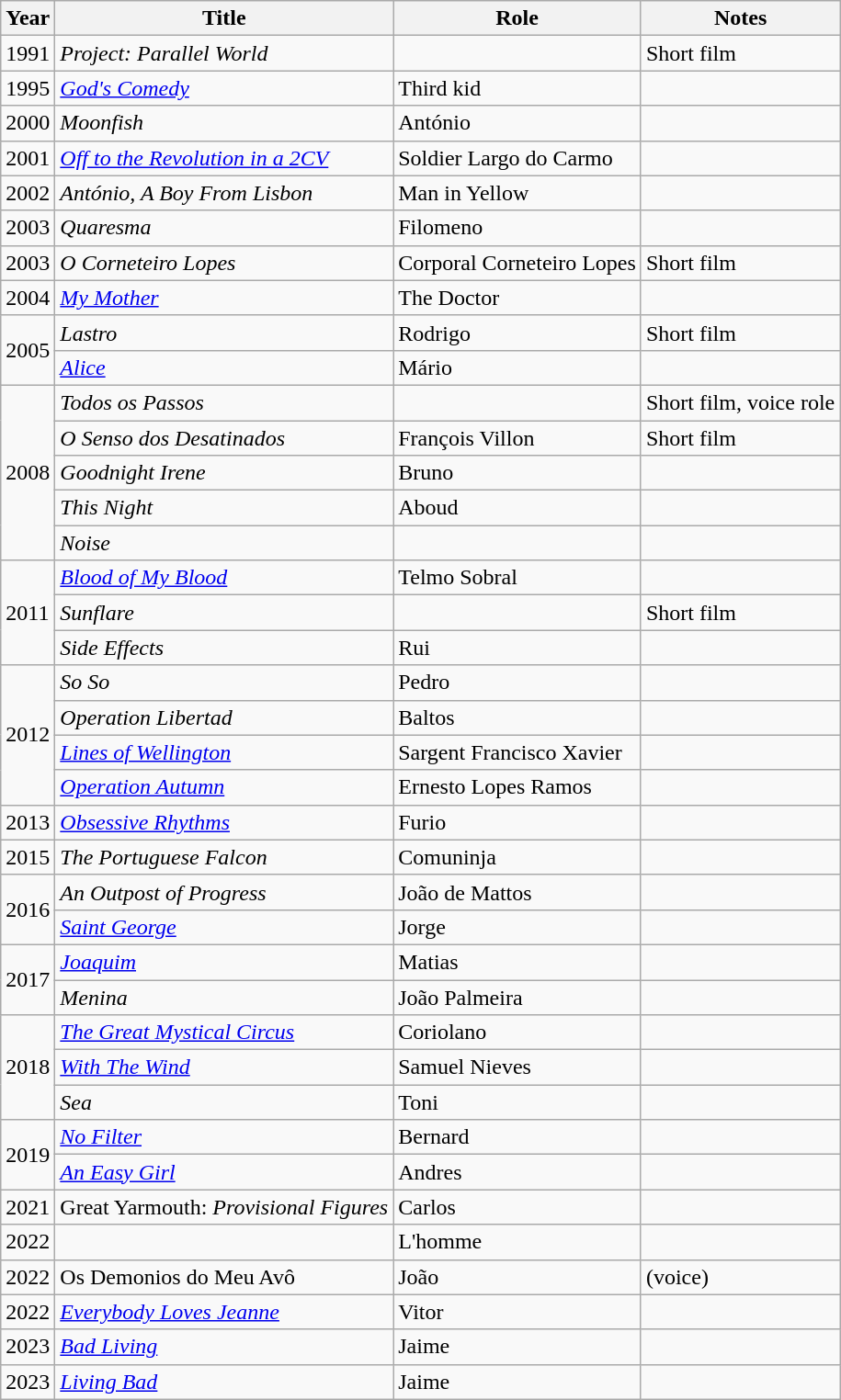<table class="wikitable sortable">
<tr>
<th>Year</th>
<th>Title</th>
<th>Role</th>
<th>Notes</th>
</tr>
<tr>
<td>1991</td>
<td><em>Project: Parallel World</em></td>
<td></td>
<td>Short film</td>
</tr>
<tr>
<td>1995</td>
<td><em><a href='#'>God's Comedy</a></em></td>
<td>Third kid</td>
<td></td>
</tr>
<tr>
<td>2000</td>
<td><em>Moonfish</em></td>
<td>António</td>
<td></td>
</tr>
<tr>
<td>2001</td>
<td><a href='#'><em>Off to the Revolution in a 2CV</em></a></td>
<td>Soldier Largo do Carmo</td>
<td></td>
</tr>
<tr>
<td>2002</td>
<td><em>António, A Boy From Lisbon</em></td>
<td>Man in Yellow</td>
<td></td>
</tr>
<tr>
<td>2003</td>
<td><em>Quaresma</em></td>
<td>Filomeno</td>
<td></td>
</tr>
<tr>
<td>2003</td>
<td><em>O Corneteiro Lopes</em></td>
<td>Corporal Corneteiro Lopes</td>
<td>Short film</td>
</tr>
<tr>
<td>2004</td>
<td><em><a href='#'>My Mother</a></em></td>
<td>The Doctor</td>
<td></td>
</tr>
<tr>
<td rowspan="2">2005</td>
<td><em>Lastro</em></td>
<td>Rodrigo</td>
<td>Short film</td>
</tr>
<tr>
<td><em><a href='#'>Alice</a></em></td>
<td>Mário</td>
<td></td>
</tr>
<tr>
<td rowspan="5">2008</td>
<td><em>Todos os Passos</em></td>
<td></td>
<td>Short film, voice role</td>
</tr>
<tr>
<td><em>O Senso dos Desatinados</em></td>
<td>François Villon</td>
<td>Short film</td>
</tr>
<tr>
<td><em>Goodnight Irene</em></td>
<td>Bruno</td>
<td></td>
</tr>
<tr>
<td><em>This Night</em></td>
<td>Aboud</td>
<td></td>
</tr>
<tr>
<td><em>Noise</em></td>
<td></td>
<td></td>
</tr>
<tr>
<td rowspan="3">2011</td>
<td><a href='#'><em>Blood of My Blood</em></a></td>
<td>Telmo Sobral</td>
<td></td>
</tr>
<tr>
<td><em>Sunflare</em></td>
<td></td>
<td>Short film</td>
</tr>
<tr>
<td><em>Side Effects</em></td>
<td>Rui</td>
<td></td>
</tr>
<tr>
<td rowspan="4">2012</td>
<td><em>So So</em></td>
<td>Pedro</td>
<td></td>
</tr>
<tr>
<td><em>Operation Libertad</em></td>
<td>Baltos</td>
<td></td>
</tr>
<tr>
<td><em><a href='#'>Lines of Wellington</a></em></td>
<td>Sargent Francisco Xavier</td>
<td></td>
</tr>
<tr>
<td><em><a href='#'>Operation Autumn</a></em></td>
<td>Ernesto Lopes Ramos</td>
<td></td>
</tr>
<tr>
<td>2013</td>
<td><em><a href='#'>Obsessive Rhythms</a></em></td>
<td>Furio</td>
<td></td>
</tr>
<tr>
<td>2015</td>
<td><em>The Portuguese Falcon</em></td>
<td>Comuninja</td>
<td></td>
</tr>
<tr>
<td rowspan="2">2016</td>
<td><em>An Outpost of Progress</em></td>
<td>João de Mattos</td>
<td></td>
</tr>
<tr>
<td><em><a href='#'>Saint George</a></em></td>
<td>Jorge</td>
<td></td>
</tr>
<tr>
<td rowspan="2">2017</td>
<td><em><a href='#'>Joaquim</a></em></td>
<td>Matias</td>
<td></td>
</tr>
<tr>
<td><em>Menina</em></td>
<td>João Palmeira</td>
<td></td>
</tr>
<tr>
<td rowspan="3">2018</td>
<td><a href='#'><em>The Great Mystical Circus</em></a></td>
<td>Coriolano</td>
<td></td>
</tr>
<tr>
<td><em><a href='#'>With The Wind</a></em></td>
<td>Samuel Nieves</td>
<td></td>
</tr>
<tr>
<td><em>Sea</em></td>
<td>Toni</td>
<td></td>
</tr>
<tr>
<td rowspan="2">2019</td>
<td><em><a href='#'>No Filter</a></em></td>
<td>Bernard</td>
<td></td>
</tr>
<tr>
<td><em><a href='#'>An Easy Girl</a></em></td>
<td>Andres</td>
<td></td>
</tr>
<tr>
<td>2021</td>
<td>Great Yarmouth: <em>Provisional Figures</em></td>
<td>Carlos</td>
<td></td>
</tr>
<tr>
<td>2022</td>
<td><em></em></td>
<td>L'homme</td>
<td></td>
</tr>
<tr>
<td>2022</td>
<td>Os Demonios do Meu Avô</td>
<td>João</td>
<td>(voice)</td>
</tr>
<tr>
<td>2022</td>
<td><em><a href='#'>Everybody Loves Jeanne</a></em></td>
<td>Vitor</td>
<td></td>
</tr>
<tr>
<td>2023</td>
<td><em><a href='#'>Bad Living</a></em></td>
<td>Jaime</td>
<td></td>
</tr>
<tr>
<td>2023</td>
<td><em><a href='#'>Living Bad</a></em></td>
<td>Jaime</td>
<td></td>
</tr>
</table>
